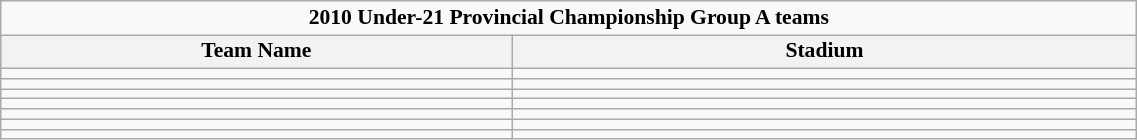<table class="wikitable" style="text-align:left; line-height:110%; font-size:90%; width:60%;">
<tr>
<td colspan=4 align=center><strong>2010 Under-21 Provincial Championship Group A teams</strong></td>
</tr>
<tr>
<th width="45%">Team Name</th>
<th width="55%">Stadium</th>
</tr>
<tr>
<td></td>
<td></td>
</tr>
<tr>
<td></td>
<td></td>
</tr>
<tr>
<td></td>
<td></td>
</tr>
<tr>
<td></td>
<td></td>
</tr>
<tr>
<td></td>
<td></td>
</tr>
<tr>
<td></td>
<td></td>
</tr>
<tr>
<td></td>
<td></td>
</tr>
</table>
